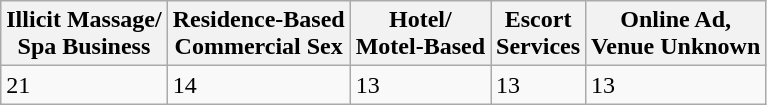<table class="wikitable sortable mw-collapsible">
<tr>
<th class="headerSort" tabindex="0" role="columnheader button" title="Sort ascending">Illicit Massage/<br>Spa Business</th>
<th class="headerSort" tabindex="0" role="columnheader button" title="Sort ascending">Residence-Based<br>Commercial Sex</th>
<th class="headerSort" tabindex="0" role="columnheader button" title="Sort ascending">Hotel/<br>Motel-Based</th>
<th class="headerSort" tabindex="0" role="columnheader button" title="Sort ascending">Escort<br>Services</th>
<th class="headerSort" tabindex="0" role="columnheader button" title="Sort ascending">Online Ad,<br>Venue Unknown</th>
</tr>
<tr>
<td>21</td>
<td>14</td>
<td>13</td>
<td>13</td>
<td>13</td>
</tr>
</table>
